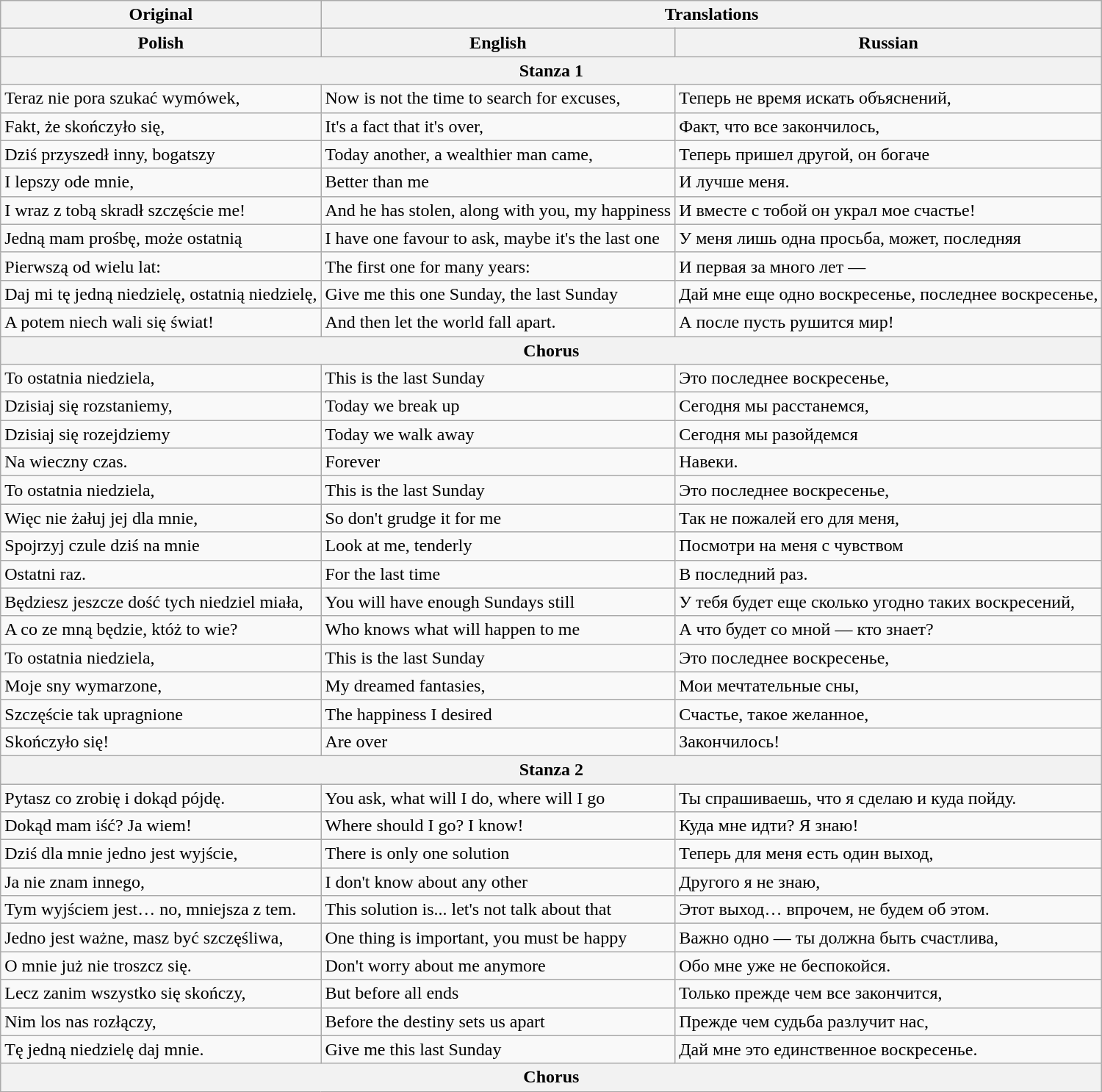<table class="wikitable collapsible collapsed">
<tr>
<th>Original</th>
<th colspan="2">Translations</th>
</tr>
<tr>
<th>Polish</th>
<th>English</th>
<th>Russian</th>
</tr>
<tr>
<th colspan="3">Stanza 1</th>
</tr>
<tr>
<td>Teraz nie pora szukać wymówek,</td>
<td>Now is not the time to search for excuses,</td>
<td>Теперь не время искать объяснений,</td>
</tr>
<tr>
<td>Fakt, że skończyło się,</td>
<td>It's a fact that it's over,</td>
<td>Факт, что все закончилось,</td>
</tr>
<tr>
<td>Dziś przyszedł inny, bogatszy</td>
<td>Today another, a wealthier man came,</td>
<td>Теперь пришел другой, он богаче</td>
</tr>
<tr>
<td>I lepszy ode mnie,</td>
<td>Better than me</td>
<td>И лучше меня.</td>
</tr>
<tr>
<td>I wraz z tobą skradł szczęście me!</td>
<td>And he has stolen, along with you, my happiness</td>
<td>И вместе с тобой он украл мое счастье!</td>
</tr>
<tr>
<td>Jedną mam prośbę, może ostatnią</td>
<td>I have one favour to ask, maybe it's the last one</td>
<td>У меня лишь одна просьба, может, последняя</td>
</tr>
<tr>
<td>Pierwszą od wielu lat:</td>
<td>The first one for many years:</td>
<td>И первая за много лет —</td>
</tr>
<tr>
<td>Daj mi tę jedną niedzielę, ostatnią niedzielę,</td>
<td>Give me this one Sunday, the last Sunday</td>
<td>Дай мне еще одно воскресенье, последнее воскресенье,</td>
</tr>
<tr>
<td>A potem niech wali się świat!</td>
<td>And then let the world fall apart.</td>
<td>А после пусть рушится мир!</td>
</tr>
<tr>
<th colspan="3">Chorus</th>
</tr>
<tr>
<td>To ostatnia niedziela,</td>
<td>This is the last Sunday</td>
<td>Это последнее воскресенье,</td>
</tr>
<tr>
<td>Dzisiaj się rozstaniemy,</td>
<td>Today we break up</td>
<td>Сегодня мы расстанемся,</td>
</tr>
<tr>
<td>Dzisiaj się rozejdziemy</td>
<td>Today we walk away</td>
<td>Сегодня мы разойдемся</td>
</tr>
<tr>
<td>Na wieczny czas.</td>
<td>Forever</td>
<td>Навеки.</td>
</tr>
<tr>
<td>To ostatnia niedziela,</td>
<td>This is the last Sunday</td>
<td>Это последнее воскресенье,</td>
</tr>
<tr>
<td>Więc nie żałuj jej dla mnie,</td>
<td>So don't grudge it for me</td>
<td>Так не пожалей его для меня,</td>
</tr>
<tr>
<td>Spojrzyj czule dziś na mnie</td>
<td>Look at me, tenderly</td>
<td>Посмотри на меня с чувством</td>
</tr>
<tr>
<td>Ostatni raz.</td>
<td>For the last time</td>
<td>В последний раз.</td>
</tr>
<tr>
<td>Będziesz jeszcze dość tych niedziel miała,</td>
<td>You will have enough Sundays still</td>
<td>У тебя будет еще сколько угодно таких воскресений,</td>
</tr>
<tr>
<td>A co ze mną będzie, któż to wie?</td>
<td>Who knows what will happen to me</td>
<td>А что будет со мной — кто знает?</td>
</tr>
<tr>
<td>To ostatnia niedziela,</td>
<td>This is the last Sunday</td>
<td>Это последнее воскресенье,</td>
</tr>
<tr>
<td>Moje sny wymarzone,</td>
<td>My dreamed fantasies,</td>
<td>Мои мечтательные сны,</td>
</tr>
<tr>
<td>Szczęście tak upragnione</td>
<td>The happiness I desired</td>
<td>Счастье, такое желанное,</td>
</tr>
<tr>
<td>Skończyło się!</td>
<td>Are over</td>
<td>Закончилось!</td>
</tr>
<tr>
<th colspan="3">Stanza 2</th>
</tr>
<tr>
<td>Pytasz co zrobię i dokąd pójdę.</td>
<td>You ask, what will I do, where will I go</td>
<td>Ты спрашиваешь, что я сделаю и куда пойду.</td>
</tr>
<tr>
<td>Dokąd mam iść? Ja wiem!</td>
<td>Where should I go? I know!</td>
<td>Куда мне идти? Я знаю!</td>
</tr>
<tr>
<td>Dziś dla mnie jedno jest wyjście,</td>
<td>There is only one solution</td>
<td>Теперь для меня есть один выход,</td>
</tr>
<tr>
<td>Ja nie znam innego,</td>
<td>I don't know about any other</td>
<td>Другого я не знаю,</td>
</tr>
<tr>
<td>Tym wyjściem jest… no, mniejsza z tem.</td>
<td>This solution is... let's not talk about that</td>
<td>Этот выход… впрочем, не будем об этом.</td>
</tr>
<tr>
<td>Jedno jest ważne, masz być szczęśliwa,</td>
<td>One thing is important, you must be happy</td>
<td>Важно одно — ты должна быть счастлива,</td>
</tr>
<tr>
<td>O mnie już nie troszcz się.</td>
<td>Don't worry about me anymore</td>
<td>Обо мне уже не беспокойся.</td>
</tr>
<tr>
<td>Lecz zanim wszystko się skończy,</td>
<td>But before all ends</td>
<td>Только прежде чем все закончится,</td>
</tr>
<tr>
<td>Nim los nas rozłączy,</td>
<td>Before the destiny sets us apart</td>
<td>Прежде чем судьба разлучит нас,</td>
</tr>
<tr>
<td>Tę jedną niedzielę daj mnie.</td>
<td>Give me this last Sunday</td>
<td>Дай мне это единственное воскресенье.</td>
</tr>
<tr>
<th colspan="3">Chorus</th>
</tr>
</table>
